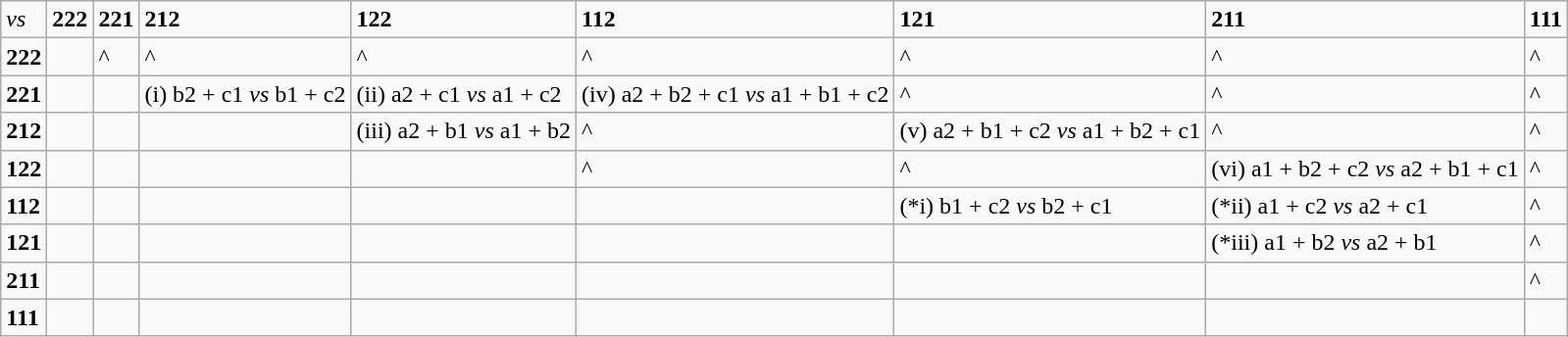<table class="wikitable">
<tr>
<td><em>vs</em></td>
<td><strong>222</strong></td>
<td><strong>221</strong></td>
<td><strong>212</strong></td>
<td><strong>122</strong></td>
<td><strong>112</strong></td>
<td><strong>121</strong></td>
<td><strong>211</strong></td>
<td><strong>111</strong></td>
</tr>
<tr>
<td><strong>222</strong></td>
<td></td>
<td>^</td>
<td>^</td>
<td>^</td>
<td>^</td>
<td>^</td>
<td>^</td>
<td>^</td>
</tr>
<tr>
<td><strong>221</strong></td>
<td></td>
<td></td>
<td>(i) b2 + c1 <em>vs</em> b1 + c2</td>
<td>(ii) a2 + c1 <em>vs</em> a1 + c2</td>
<td>(iv) a2 + b2 + c1 <em>vs</em> a1 + b1 + c2</td>
<td>^</td>
<td>^</td>
<td>^</td>
</tr>
<tr>
<td><strong>212</strong></td>
<td></td>
<td></td>
<td></td>
<td>(iii) a2 + b1 <em>vs</em> a1 + b2</td>
<td>^</td>
<td>(v) a2 + b1 + c2 <em>vs</em> a1 + b2 + c1</td>
<td>^</td>
<td>^</td>
</tr>
<tr>
<td><strong>122</strong></td>
<td></td>
<td></td>
<td></td>
<td></td>
<td>^</td>
<td>^</td>
<td>(vi) a1 + b2 + c2 <em>vs</em> a2 + b1 + c1</td>
<td>^</td>
</tr>
<tr>
<td><strong>112</strong></td>
<td></td>
<td></td>
<td></td>
<td></td>
<td></td>
<td>(*i) b1 + c2 <em>vs</em> b2 + c1</td>
<td>(*ii) a1 + c2 <em>vs</em> a2 + c1</td>
<td>^</td>
</tr>
<tr>
<td><strong>121</strong></td>
<td></td>
<td></td>
<td></td>
<td></td>
<td></td>
<td></td>
<td>(*iii) a1 + b2 <em>vs</em> a2 + b1</td>
<td>^</td>
</tr>
<tr>
<td><strong>211</strong></td>
<td></td>
<td></td>
<td></td>
<td></td>
<td></td>
<td></td>
<td></td>
<td>^</td>
</tr>
<tr>
<td><strong>111</strong></td>
<td></td>
<td></td>
<td></td>
<td></td>
<td></td>
<td></td>
<td></td>
<td></td>
</tr>
</table>
